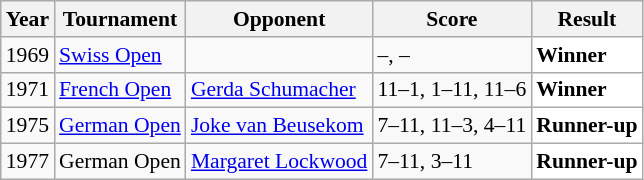<table class="sortable wikitable" style="font-size:90%;">
<tr>
<th>Year</th>
<th>Tournament</th>
<th>Opponent</th>
<th>Score</th>
<th>Result</th>
</tr>
<tr>
<td align="center">1969</td>
<td align="left"><a href='#'>Swiss Open</a></td>
<td align="left"></td>
<td align="left">–, –</td>
<td style="text-align:left; background:white"> <strong>Winner</strong></td>
</tr>
<tr>
<td align="center">1971</td>
<td align="left"><a href='#'>French Open</a></td>
<td align="left"> <a href='#'>Gerda Schumacher</a></td>
<td align="left">11–1, 1–11, 11–6</td>
<td style="text-align:left; background:white"> <strong>Winner</strong></td>
</tr>
<tr>
<td align="center">1975</td>
<td align="left"><a href='#'>German Open</a></td>
<td align="left"> <a href='#'>Joke van Beusekom</a></td>
<td align="left">7–11, 11–3, 4–11</td>
<td style="text-align:left; background:white"> <strong>Runner-up</strong></td>
</tr>
<tr>
<td align="center">1977</td>
<td align="left">German Open</td>
<td align="left"> <a href='#'>Margaret Lockwood</a></td>
<td align="left">7–11, 3–11</td>
<td style="text-align:left; background:white"> <strong>Runner-up</strong></td>
</tr>
</table>
